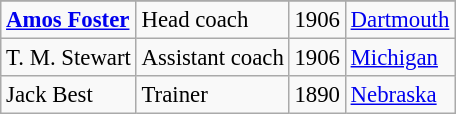<table class="wikitable" style="font-size: 95%">
<tr>
</tr>
<tr>
<td><strong><a href='#'>Amos Foster</a></strong></td>
<td>Head coach</td>
<td>1906</td>
<td><a href='#'>Dartmouth</a></td>
</tr>
<tr>
<td>T. M. Stewart</td>
<td>Assistant coach</td>
<td>1906</td>
<td><a href='#'>Michigan</a></td>
</tr>
<tr>
<td>Jack Best</td>
<td>Trainer</td>
<td>1890</td>
<td><a href='#'>Nebraska</a></td>
</tr>
</table>
